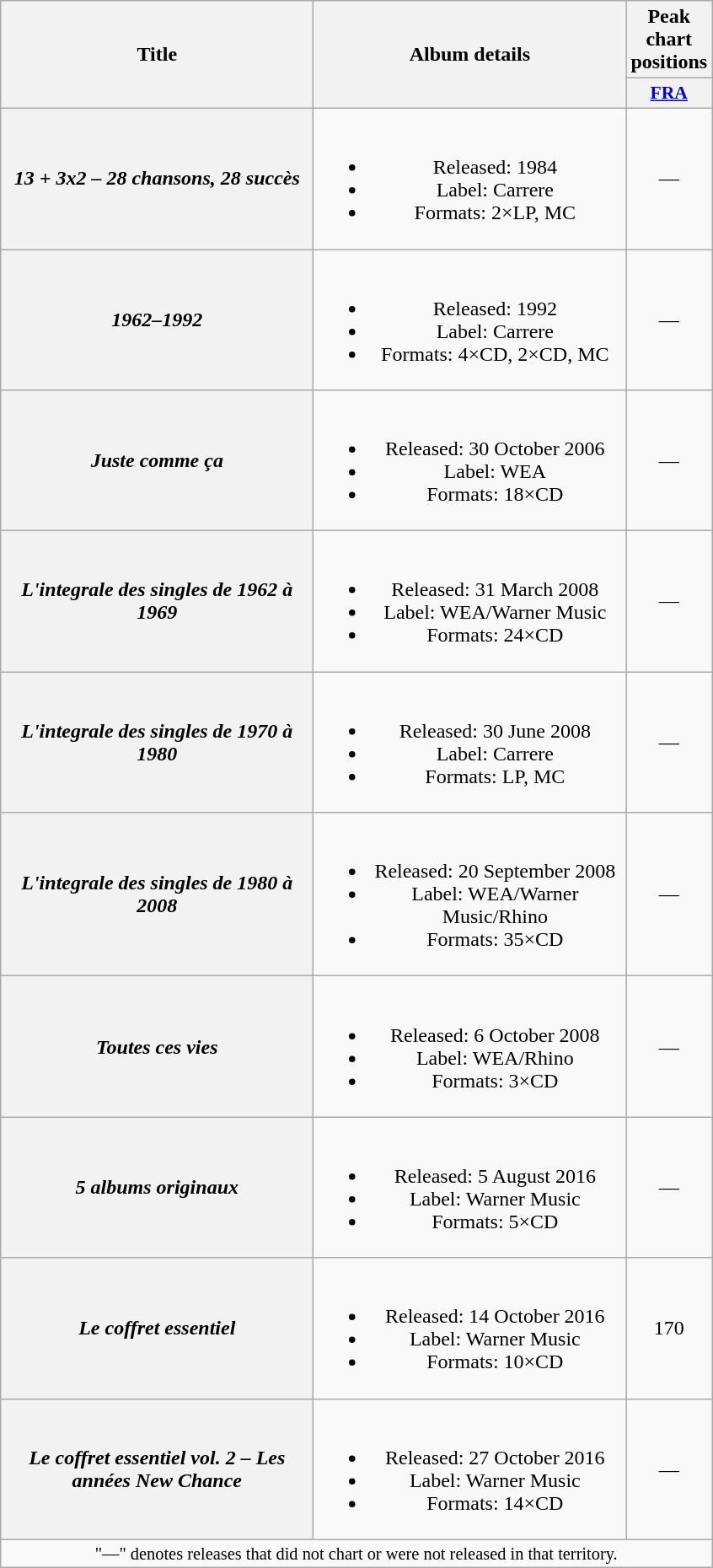<table class="wikitable plainrowheaders" style="text-align:center;">
<tr>
<th rowspan="2" scope="col" style="width:15em;">Title</th>
<th rowspan="2" scope="col" style="width:15em;">Album details</th>
<th>Peak chart positions</th>
</tr>
<tr>
<th scope="col" style="width:2em;font-size:90%;"><a href='#'>FRA</a><br></th>
</tr>
<tr>
<th scope="row"><em>13 + 3x2 – 28 chansons, 28 succès</em></th>
<td><br><ul><li>Released: 1984</li><li>Label: Carrere</li><li>Formats: 2×LP, MC</li></ul></td>
<td>—</td>
</tr>
<tr>
<th scope="row"><em>1962–1992</em></th>
<td><br><ul><li>Released: 1992</li><li>Label: Carrere</li><li>Formats: 4×CD, 2×CD, MC</li></ul></td>
<td>—</td>
</tr>
<tr>
<th scope="row"><em>Juste comme ça</em></th>
<td><br><ul><li>Released: 30 October 2006</li><li>Label: WEA</li><li>Formats: 18×CD</li></ul></td>
<td>—</td>
</tr>
<tr>
<th scope="row"><em>L'integrale des singles de 1962 à 1969</em></th>
<td><br><ul><li>Released: 31 March 2008</li><li>Label: WEA/Warner Music</li><li>Formats: 24×CD</li></ul></td>
<td>—</td>
</tr>
<tr>
<th scope="row"><em>L'integrale des singles de 1970 à 1980</em></th>
<td><br><ul><li>Released: 30 June 2008</li><li>Label: Carrere</li><li>Formats: LP, MC</li></ul></td>
<td>—</td>
</tr>
<tr>
<th scope="row"><em>L'integrale des singles de 1980 à 2008</em></th>
<td><br><ul><li>Released: 20 September 2008</li><li>Label: WEA/Warner Music/Rhino</li><li>Formats: 35×CD</li></ul></td>
<td>—</td>
</tr>
<tr>
<th scope="row"><em>Toutes ces vies</em></th>
<td><br><ul><li>Released: 6 October 2008</li><li>Label: WEA/Rhino</li><li>Formats: 3×CD</li></ul></td>
<td>—</td>
</tr>
<tr>
<th scope="row"><em>5 albums originaux</em></th>
<td><br><ul><li>Released: 5 August 2016</li><li>Label: Warner Music</li><li>Formats: 5×CD</li></ul></td>
<td>—</td>
</tr>
<tr>
<th scope="row"><em>Le coffret essentiel</em></th>
<td><br><ul><li>Released: 14 October 2016</li><li>Label: Warner Music</li><li>Formats: 10×CD</li></ul></td>
<td>170</td>
</tr>
<tr>
<th scope="row"><em>Le coffret essentiel vol. 2 – Les années New Chance</em></th>
<td><br><ul><li>Released: 27 October 2016</li><li>Label: Warner Music</li><li>Formats: 14×CD</li></ul></td>
<td>—</td>
</tr>
<tr>
<td colspan="3" style="font-size:85%">"—" denotes releases that did not chart or were not released in that territory.</td>
</tr>
</table>
